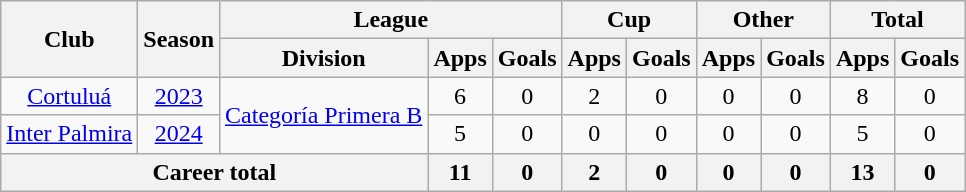<table class=wikitable style=text-align:center>
<tr>
<th rowspan="2">Club</th>
<th rowspan="2">Season</th>
<th colspan="3">League</th>
<th colspan="2">Cup</th>
<th colspan="2">Other</th>
<th colspan="2">Total</th>
</tr>
<tr>
<th>Division</th>
<th>Apps</th>
<th>Goals</th>
<th>Apps</th>
<th>Goals</th>
<th>Apps</th>
<th>Goals</th>
<th>Apps</th>
<th>Goals</th>
</tr>
<tr>
<td><a href='#'>Cortuluá</a></td>
<td><a href='#'>2023</a></td>
<td rowspan="2"><a href='#'>Categoría Primera B</a></td>
<td>6</td>
<td>0</td>
<td>2</td>
<td>0</td>
<td>0</td>
<td>0</td>
<td>8</td>
<td>0</td>
</tr>
<tr>
<td><a href='#'>Inter Palmira</a></td>
<td><a href='#'>2024</a></td>
<td>5</td>
<td>0</td>
<td>0</td>
<td>0</td>
<td>0</td>
<td>0</td>
<td>5</td>
<td>0</td>
</tr>
<tr>
<th colspan="3"><strong>Career total</strong></th>
<th>11</th>
<th>0</th>
<th>2</th>
<th>0</th>
<th>0</th>
<th>0</th>
<th>13</th>
<th>0</th>
</tr>
</table>
